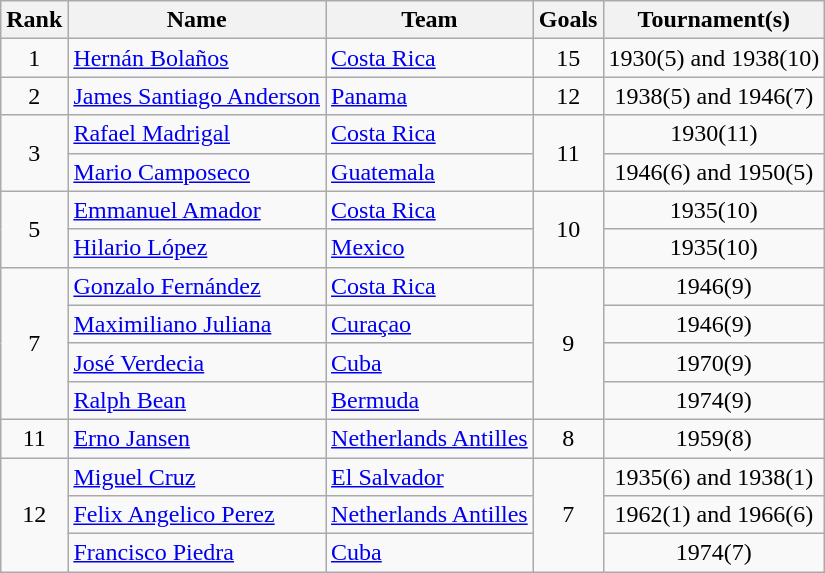<table class="wikitable" style="text-align: center;">
<tr>
<th>Rank</th>
<th>Name</th>
<th>Team</th>
<th>Goals</th>
<th>Tournament(s)</th>
</tr>
<tr>
<td>1</td>
<td align="left"> <a href='#'>Hernán Bolaños</a></td>
<td align="left"><a href='#'>Costa Rica</a></td>
<td>15</td>
<td>1930(5) and 1938(10)</td>
</tr>
<tr>
<td>2</td>
<td align="left"> <a href='#'>James Santiago Anderson</a></td>
<td align="left"><a href='#'>Panama</a></td>
<td>12</td>
<td>1938(5) and 1946(7)</td>
</tr>
<tr>
<td rowspan="2">3</td>
<td align="left"> <a href='#'>Rafael Madrigal</a></td>
<td align="left"><a href='#'>Costa Rica</a></td>
<td rowspan="2">11</td>
<td>1930(11)</td>
</tr>
<tr>
<td align="left"> <a href='#'>Mario Camposeco</a></td>
<td align="left"><a href='#'>Guatemala</a></td>
<td>1946(6) and 1950(5)</td>
</tr>
<tr>
<td rowspan="2">5</td>
<td align="left"> <a href='#'>Emmanuel Amador</a></td>
<td align="left"><a href='#'>Costa Rica</a></td>
<td rowspan="2">10</td>
<td>1935(10)</td>
</tr>
<tr>
<td align="left"> <a href='#'>Hilario López</a></td>
<td align="left"><a href='#'>Mexico</a></td>
<td>1935(10)</td>
</tr>
<tr>
<td rowspan="4">7</td>
<td align="left"> <a href='#'>Gonzalo Fernández</a></td>
<td align="left"><a href='#'>Costa Rica</a></td>
<td rowspan="4">9</td>
<td>1946(9)</td>
</tr>
<tr>
<td align="left"> <a href='#'>Maximiliano Juliana</a></td>
<td align="left"><a href='#'>Curaçao</a></td>
<td>1946(9)</td>
</tr>
<tr>
<td align="left"> <a href='#'>José Verdecia</a></td>
<td align="left"><a href='#'>Cuba</a></td>
<td>1970(9)</td>
</tr>
<tr>
<td align="left"> <a href='#'>Ralph Bean</a></td>
<td align="left"><a href='#'>Bermuda</a></td>
<td>1974(9)</td>
</tr>
<tr>
<td>11</td>
<td align="left"> <a href='#'>Erno Jansen</a></td>
<td align="left"><a href='#'>Netherlands Antilles</a></td>
<td>8</td>
<td>1959(8)</td>
</tr>
<tr>
<td rowspan="3">12</td>
<td align="left"> <a href='#'>Miguel Cruz</a></td>
<td align="left"><a href='#'>El Salvador</a></td>
<td rowspan="3">7</td>
<td>1935(6) and 1938(1)</td>
</tr>
<tr>
<td align="left"> <a href='#'>Felix Angelico Perez</a></td>
<td align="left"><a href='#'>Netherlands Antilles</a></td>
<td>1962(1) and 1966(6)</td>
</tr>
<tr>
<td align="left"> <a href='#'>Francisco Piedra</a></td>
<td align="left"><a href='#'>Cuba</a></td>
<td>1974(7)</td>
</tr>
</table>
